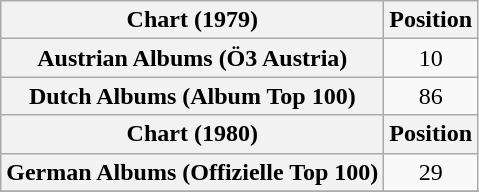<table class="wikitable sortable plainrowheaders" style="text-align:center;">
<tr>
<th scope="col">Chart (1979)</th>
<th scope="col">Position</th>
</tr>
<tr>
<th scope="row">Austrian Albums (Ö3 Austria)</th>
<td>10</td>
</tr>
<tr>
<th scope="row">Dutch Albums (Album Top 100)</th>
<td>86</td>
</tr>
<tr>
<th scope="col">Chart (1980)</th>
<th scope="col">Position</th>
</tr>
<tr>
<th scope="row">German Albums (Offizielle Top 100)</th>
<td>29</td>
</tr>
<tr>
</tr>
</table>
